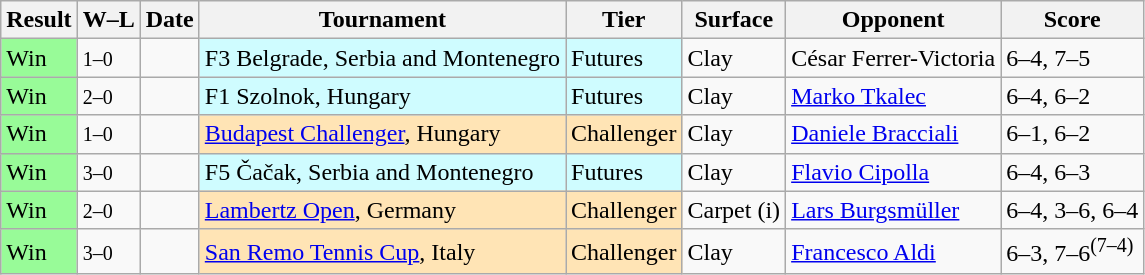<table class="sortable wikitable">
<tr>
<th>Result</th>
<th class=unsortable>W–L</th>
<th>Date</th>
<th>Tournament</th>
<th>Tier</th>
<th>Surface</th>
<th>Opponent</th>
<th class=unsortable>Score</th>
</tr>
<tr>
<td bgcolor=98fb98>Win</td>
<td><small>1–0</small></td>
<td></td>
<td bgcolor=cffcff>F3 Belgrade, Serbia and Montenegro</td>
<td bgcolor=cffcff>Futures</td>
<td>Clay</td>
<td> César Ferrer-Victoria</td>
<td>6–4, 7–5</td>
</tr>
<tr>
<td bgcolor=98fb98>Win</td>
<td><small>2–0</small></td>
<td></td>
<td bgcolor=cffcff>F1 Szolnok, Hungary</td>
<td bgcolor=cffcff>Futures</td>
<td>Clay</td>
<td> <a href='#'>Marko Tkalec</a></td>
<td>6–4, 6–2</td>
</tr>
<tr>
<td bgcolor=98fb98>Win</td>
<td><small>1–0</small></td>
<td></td>
<td bgcolor=moccasin><a href='#'>Budapest Challenger</a>, Hungary</td>
<td bgcolor=moccasin>Challenger</td>
<td>Clay</td>
<td> <a href='#'>Daniele Bracciali</a></td>
<td>6–1, 6–2</td>
</tr>
<tr>
<td bgcolor=98fb98>Win</td>
<td><small>3–0</small></td>
<td></td>
<td bgcolor=cffcff>F5 Čačak, Serbia and Montenegro</td>
<td bgcolor=cffcff>Futures</td>
<td>Clay</td>
<td> <a href='#'>Flavio Cipolla</a></td>
<td>6–4, 6–3</td>
</tr>
<tr>
<td bgcolor=98fb98>Win</td>
<td><small>2–0</small></td>
<td></td>
<td bgcolor=moccasin><a href='#'>Lambertz Open</a>, Germany</td>
<td bgcolor=moccasin>Challenger</td>
<td>Carpet (i)</td>
<td> <a href='#'>Lars Burgsmüller</a></td>
<td>6–4, 3–6, 6–4</td>
</tr>
<tr>
<td bgcolor=98fb98>Win</td>
<td><small>3–0</small></td>
<td></td>
<td bgcolor=moccasin><a href='#'>San Remo Tennis Cup</a>, Italy</td>
<td bgcolor=moccasin>Challenger</td>
<td>Clay</td>
<td> <a href='#'>Francesco Aldi</a></td>
<td>6–3, 7–6<sup>(7–4)</sup></td>
</tr>
</table>
